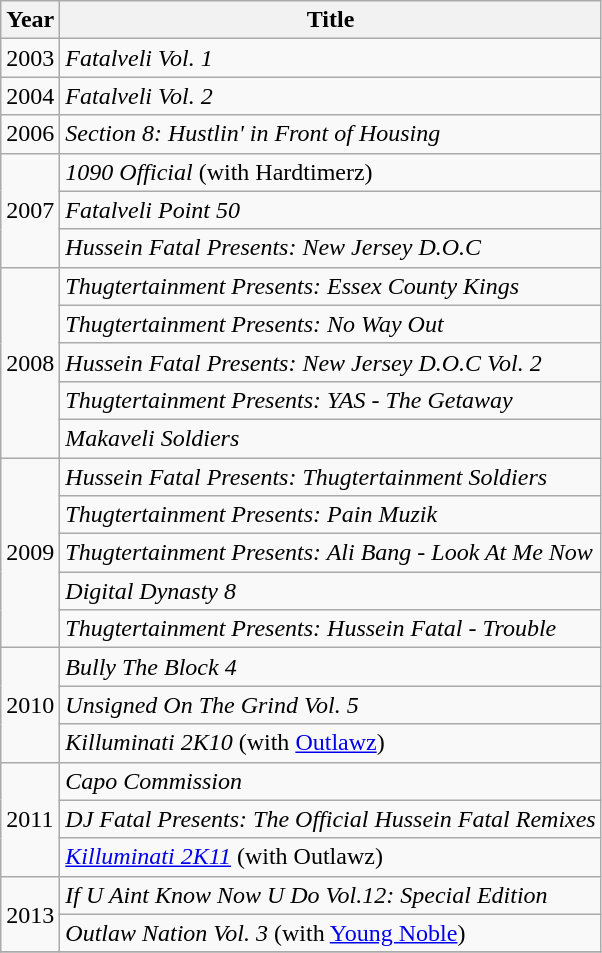<table class="wikitable">
<tr>
<th rowspan="1">Year</th>
<th rowspan="1">Title</th>
</tr>
<tr>
<td>2003</td>
<td><em>Fatalveli Vol. 1</em></td>
</tr>
<tr>
<td>2004</td>
<td><em>Fatalveli Vol. 2</em></td>
</tr>
<tr>
<td>2006</td>
<td><em>Section 8: Hustlin' in Front of Housing</em></td>
</tr>
<tr>
<td rowspan="3">2007</td>
<td><em>1090 Official</em> (with Hardtimerz)</td>
</tr>
<tr>
<td><em>Fatalveli Point 50</em></td>
</tr>
<tr>
<td><em>Hussein Fatal Presents: New Jersey D.O.C</em></td>
</tr>
<tr>
<td rowspan="5">2008</td>
<td><em>Thugtertainment Presents: Essex County Kings</em></td>
</tr>
<tr>
<td><em>Thugtertainment Presents: No Way Out</em></td>
</tr>
<tr>
<td><em>Hussein Fatal Presents: New Jersey D.O.C Vol. 2</em></td>
</tr>
<tr>
<td><em>Thugtertainment Presents: YAS - The Getaway</em></td>
</tr>
<tr>
<td><em>Makaveli Soldiers</em></td>
</tr>
<tr>
<td rowspan="5">2009</td>
<td><em>Hussein Fatal Presents: Thugtertainment Soldiers</em></td>
</tr>
<tr>
<td><em>Thugtertainment Presents: Pain Muzik</em></td>
</tr>
<tr>
<td><em>Thugtertainment Presents: Ali Bang - Look At Me Now</em></td>
</tr>
<tr>
<td><em>Digital Dynasty 8</em></td>
</tr>
<tr>
<td><em>Thugtertainment Presents: Hussein Fatal - Trouble</em></td>
</tr>
<tr>
<td rowspan="3">2010</td>
<td><em>Bully The Block 4</em></td>
</tr>
<tr>
<td><em>Unsigned On The Grind Vol. 5</em></td>
</tr>
<tr>
<td><em>Killuminati 2K10</em> (with <a href='#'>Outlawz</a>)</td>
</tr>
<tr>
<td rowspan="3">2011</td>
<td><em>Capo Commission</em></td>
</tr>
<tr>
<td><em>DJ Fatal Presents: The Official Hussein Fatal Remixes</em></td>
</tr>
<tr>
<td><em><a href='#'>Killuminati 2K11</a></em> (with Outlawz)</td>
</tr>
<tr>
<td rowspan="2">2013</td>
<td><em>If U Aint Know Now U Do Vol.12: Special Edition</em></td>
</tr>
<tr>
<td><em>Outlaw Nation Vol. 3</em> (with <a href='#'>Young Noble</a>)</td>
</tr>
<tr>
</tr>
</table>
